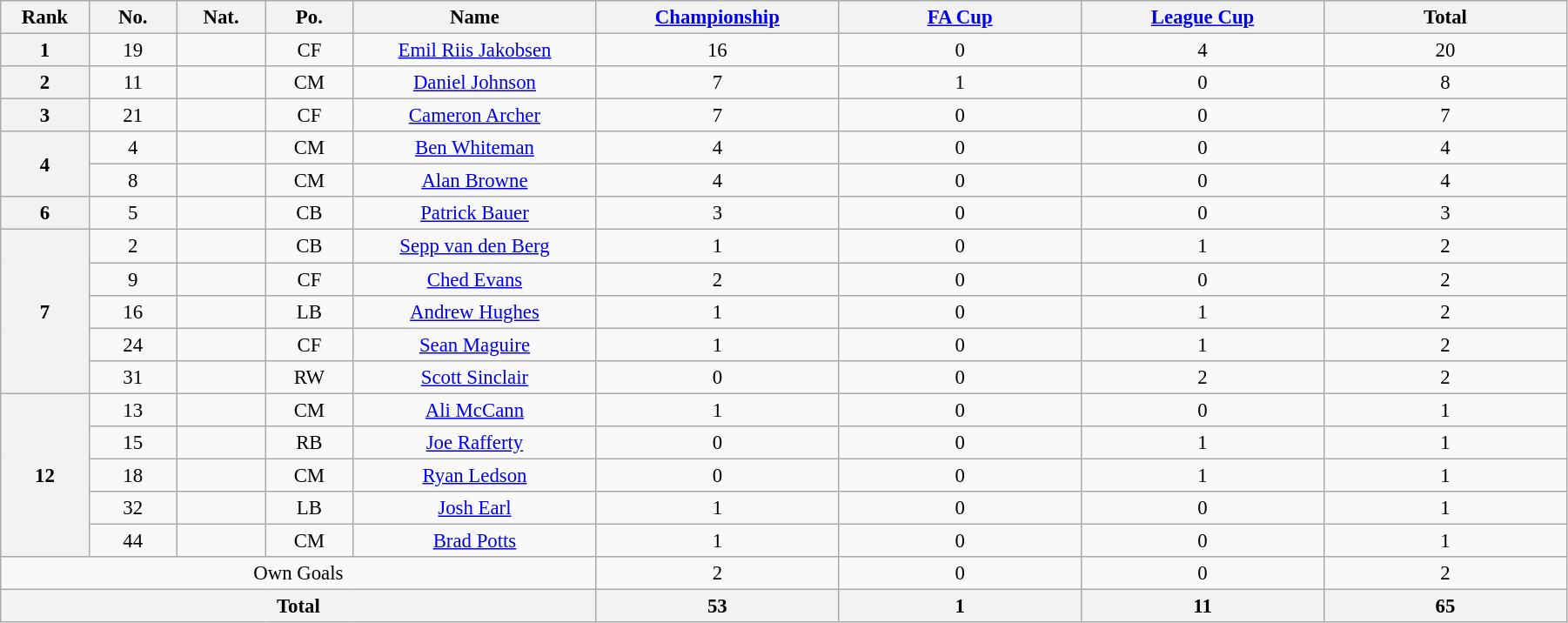<table class="wikitable" style="text-align:center; font-size:95%; width:95%;">
<tr>
<th width=50px>Rank</th>
<th width=50px>No.</th>
<th width=50px>Nat.</th>
<th width=50px>Po.</th>
<th width=150px>Name</th>
<th width=150px><a href='#'>Championship</a></th>
<th width=150px><a href='#'>FA Cup</a></th>
<th width=150px><a href='#'>League Cup</a></th>
<th width=150px>Total</th>
</tr>
<tr>
<th rowspan=1>1</th>
<td>19</td>
<td></td>
<td>CF</td>
<td><a href='#'>Emil Riis Jakobsen</a></td>
<td>16</td>
<td>0</td>
<td>4</td>
<td>20</td>
</tr>
<tr>
<th rowspan=1>2</th>
<td>11</td>
<td></td>
<td>CM</td>
<td><a href='#'>Daniel Johnson</a></td>
<td>7</td>
<td>1</td>
<td>0</td>
<td>8</td>
</tr>
<tr>
<th rowspan=1>3</th>
<td>21</td>
<td></td>
<td>CF</td>
<td><a href='#'>Cameron Archer</a></td>
<td>7</td>
<td>0</td>
<td>0</td>
<td>7</td>
</tr>
<tr>
<th rowspan=2>4</th>
<td>4</td>
<td></td>
<td>CM</td>
<td><a href='#'>Ben Whiteman</a></td>
<td>4</td>
<td>0</td>
<td>0</td>
<td>4</td>
</tr>
<tr>
<td>8</td>
<td></td>
<td>CM</td>
<td><a href='#'>Alan Browne</a></td>
<td>4</td>
<td>0</td>
<td>0</td>
<td>4</td>
</tr>
<tr>
<th rowspan=1>6</th>
<td>5</td>
<td></td>
<td>CB</td>
<td><a href='#'>Patrick Bauer</a></td>
<td>3</td>
<td>0</td>
<td>0</td>
<td>3</td>
</tr>
<tr>
<th rowspan=5>7</th>
<td>2</td>
<td></td>
<td>CB</td>
<td><a href='#'>Sepp van den Berg</a></td>
<td>1</td>
<td>0</td>
<td>1</td>
<td>2</td>
</tr>
<tr>
<td>9</td>
<td></td>
<td>CF</td>
<td><a href='#'>Ched Evans</a></td>
<td>2</td>
<td>0</td>
<td>0</td>
<td>2</td>
</tr>
<tr>
<td>16</td>
<td></td>
<td>LB</td>
<td><a href='#'>Andrew Hughes</a></td>
<td>1</td>
<td>0</td>
<td>1</td>
<td>2</td>
</tr>
<tr>
<td>24</td>
<td></td>
<td>CF</td>
<td><a href='#'>Sean Maguire</a></td>
<td>1</td>
<td>0</td>
<td>1</td>
<td>2</td>
</tr>
<tr>
<td>31</td>
<td></td>
<td>RW</td>
<td><a href='#'>Scott Sinclair</a></td>
<td>0</td>
<td>0</td>
<td>2</td>
<td>2</td>
</tr>
<tr>
<th rowspan=5>12</th>
<td>13</td>
<td></td>
<td>CM</td>
<td><a href='#'>Ali McCann</a></td>
<td>1</td>
<td>0</td>
<td>0</td>
<td>1</td>
</tr>
<tr>
<td>15</td>
<td></td>
<td>RB</td>
<td><a href='#'>Joe Rafferty</a></td>
<td>0</td>
<td>0</td>
<td>1</td>
<td>1</td>
</tr>
<tr>
<td>18</td>
<td></td>
<td>CM</td>
<td><a href='#'>Ryan Ledson</a></td>
<td>0</td>
<td>0</td>
<td>1</td>
<td>1</td>
</tr>
<tr>
<td>32</td>
<td></td>
<td>LB</td>
<td><a href='#'>Josh Earl</a></td>
<td>1</td>
<td>0</td>
<td>0</td>
<td>1</td>
</tr>
<tr>
<td>44</td>
<td></td>
<td>CM</td>
<td><a href='#'>Brad Potts</a></td>
<td>1</td>
<td>0</td>
<td>0</td>
<td>1</td>
</tr>
<tr>
<td colspan=5>Own Goals</td>
<td>2</td>
<td>0</td>
<td>0</td>
<td>2</td>
</tr>
<tr>
<th colspan=5>Total</th>
<th>53</th>
<th>1</th>
<th>11</th>
<th>65</th>
</tr>
</table>
